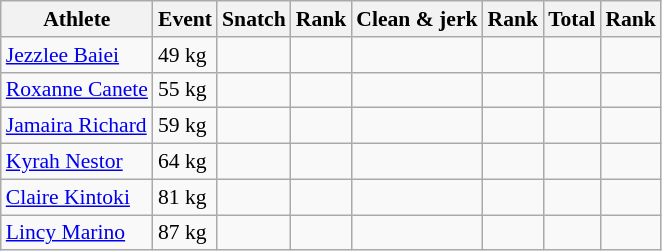<table class="wikitable" style="font-size:90%;text-align:center">
<tr>
<th>Athlete</th>
<th>Event</th>
<th>Snatch</th>
<th>Rank</th>
<th>Clean & jerk</th>
<th>Rank</th>
<th>Total</th>
<th>Rank</th>
</tr>
<tr align=center>
<td align=left><a href='#'>Jezzlee Baiei</a></td>
<td align=left>49 kg</td>
<td></td>
<td></td>
<td></td>
<td></td>
<td></td>
<td></td>
</tr>
<tr align=center>
<td align=left><a href='#'>Roxanne Canete</a></td>
<td align=left>55 kg</td>
<td></td>
<td></td>
<td></td>
<td></td>
<td></td>
<td></td>
</tr>
<tr align=center>
<td align=left><a href='#'>Jamaira Richard</a></td>
<td align=left>59 kg</td>
<td></td>
<td></td>
<td></td>
<td></td>
<td></td>
<td></td>
</tr>
<tr align=center>
<td align=left><a href='#'>Kyrah Nestor</a></td>
<td align=left>64 kg</td>
<td></td>
<td></td>
<td></td>
<td></td>
<td></td>
<td></td>
</tr>
<tr align=center>
<td align=left><a href='#'>Claire Kintoki</a></td>
<td align=left>81 kg</td>
<td></td>
<td></td>
<td></td>
<td></td>
<td></td>
<td></td>
</tr>
<tr align=center>
<td align=left><a href='#'>Lincy Marino</a></td>
<td align=left>87 kg</td>
<td></td>
<td></td>
<td></td>
<td></td>
<td></td>
<td></td>
</tr>
</table>
